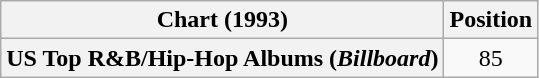<table class="wikitable plainrowheaders" style="text-align:center">
<tr>
<th scope="col">Chart (1993)</th>
<th scope="col">Position</th>
</tr>
<tr>
<th scope="row">US Top R&B/Hip-Hop Albums (<em>Billboard</em>)</th>
<td>85</td>
</tr>
</table>
